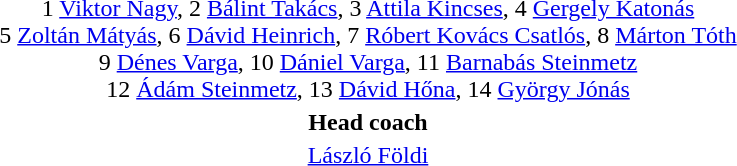<table style="text-align: center; margin-top: 2em; margin-left: auto; margin-right: auto">
<tr>
<td>1 <a href='#'>Viktor Nagy</a>, 2 <a href='#'>Bálint Takács</a>, 3 <a href='#'>Attila Kincses</a>, 4 <a href='#'>Gergely Katonás</a><br>5 <a href='#'>Zoltán Mátyás</a>, 6 <a href='#'>Dávid Heinrich</a>, 7 <a href='#'>Róbert Kovács Csatlós</a>, 8 <a href='#'>Márton Tóth</a><br> 9 <a href='#'>Dénes Varga</a>, 10 <a href='#'>Dániel Varga</a>, 11 <a href='#'>Barnabás Steinmetz</a><br>12 <a href='#'>Ádám Steinmetz</a>, 13 <a href='#'>Dávid Hőna</a>, 14 <a href='#'>György Jónás</a></td>
</tr>
<tr>
<td><strong>Head coach</strong></td>
</tr>
<tr>
<td><a href='#'>László Földi</a></td>
</tr>
</table>
